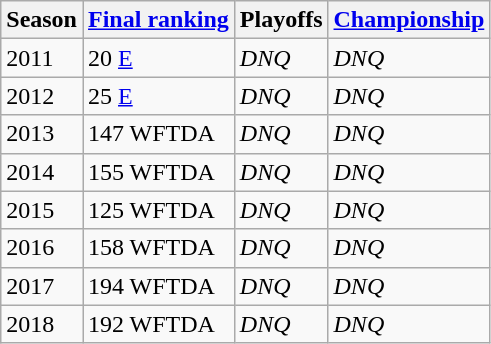<table class="wikitable sortable">
<tr>
<th>Season</th>
<th><a href='#'>Final ranking</a></th>
<th>Playoffs</th>
<th><a href='#'>Championship</a></th>
</tr>
<tr>
<td>2011</td>
<td>20 <a href='#'>E</a></td>
<td><em>DNQ</em></td>
<td><em>DNQ</em></td>
</tr>
<tr>
<td>2012</td>
<td>25 <a href='#'>E</a></td>
<td><em>DNQ</em></td>
<td><em>DNQ</em></td>
</tr>
<tr>
<td>2013</td>
<td>147 WFTDA</td>
<td><em>DNQ</em></td>
<td><em>DNQ</em></td>
</tr>
<tr>
<td>2014</td>
<td>155 WFTDA</td>
<td><em>DNQ</em></td>
<td><em>DNQ</em></td>
</tr>
<tr>
<td>2015</td>
<td>125 WFTDA</td>
<td><em>DNQ</em></td>
<td><em>DNQ</em></td>
</tr>
<tr>
<td>2016</td>
<td>158 WFTDA</td>
<td><em>DNQ</em></td>
<td><em>DNQ</em></td>
</tr>
<tr>
<td>2017</td>
<td>194 WFTDA</td>
<td><em>DNQ</em></td>
<td><em>DNQ</em></td>
</tr>
<tr>
<td>2018</td>
<td>192 WFTDA</td>
<td><em>DNQ</em></td>
<td><em>DNQ</em></td>
</tr>
</table>
